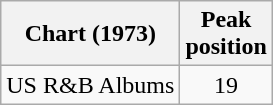<table class="wikitable sortable plainrowheaders" style="text-align:center;">
<tr>
<th scope="col">Chart (1973)</th>
<th scope="col">Peak<br> position</th>
</tr>
<tr>
<td align="left">US R&B Albums</td>
<td>19</td>
</tr>
</table>
